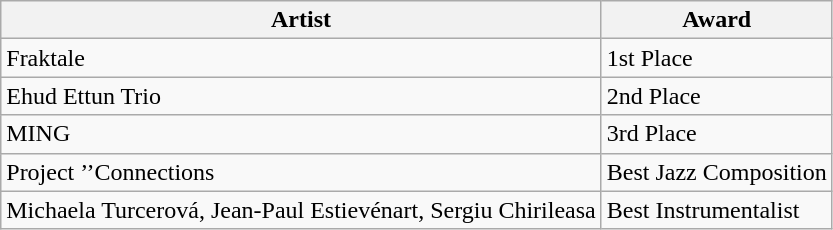<table class="wikitable">
<tr>
<th>Artist</th>
<th>Award</th>
</tr>
<tr>
<td>Fraktale</td>
<td>1st Place</td>
</tr>
<tr>
<td>Ehud Ettun Trio</td>
<td>2nd Place</td>
</tr>
<tr>
<td>MING</td>
<td>3rd Place</td>
</tr>
<tr>
<td>Project ’’Connections</td>
<td>Best Jazz Composition</td>
</tr>
<tr>
<td>Michaela Turcerová, Jean-Paul Estievénart, Sergiu Chirileasa</td>
<td>Best Instrumentalist</td>
</tr>
</table>
